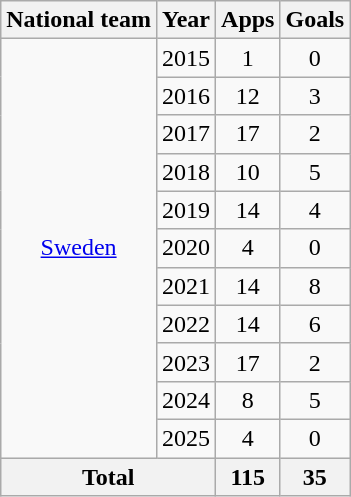<table class="wikitable" style="text-align:center">
<tr>
<th>National team</th>
<th>Year</th>
<th>Apps</th>
<th>Goals</th>
</tr>
<tr>
<td rowspan="11"><a href='#'>Sweden</a></td>
<td>2015</td>
<td>1</td>
<td>0</td>
</tr>
<tr>
<td>2016</td>
<td>12</td>
<td>3</td>
</tr>
<tr>
<td>2017</td>
<td>17</td>
<td>2</td>
</tr>
<tr>
<td>2018</td>
<td>10</td>
<td>5</td>
</tr>
<tr>
<td>2019</td>
<td>14</td>
<td>4</td>
</tr>
<tr>
<td>2020</td>
<td>4</td>
<td>0</td>
</tr>
<tr>
<td>2021</td>
<td>14</td>
<td>8</td>
</tr>
<tr>
<td>2022</td>
<td>14</td>
<td>6</td>
</tr>
<tr>
<td>2023</td>
<td>17</td>
<td>2</td>
</tr>
<tr>
<td>2024</td>
<td>8</td>
<td>5</td>
</tr>
<tr>
<td>2025</td>
<td>4</td>
<td>0</td>
</tr>
<tr>
<th colspan="2">Total</th>
<th>115</th>
<th>35</th>
</tr>
</table>
